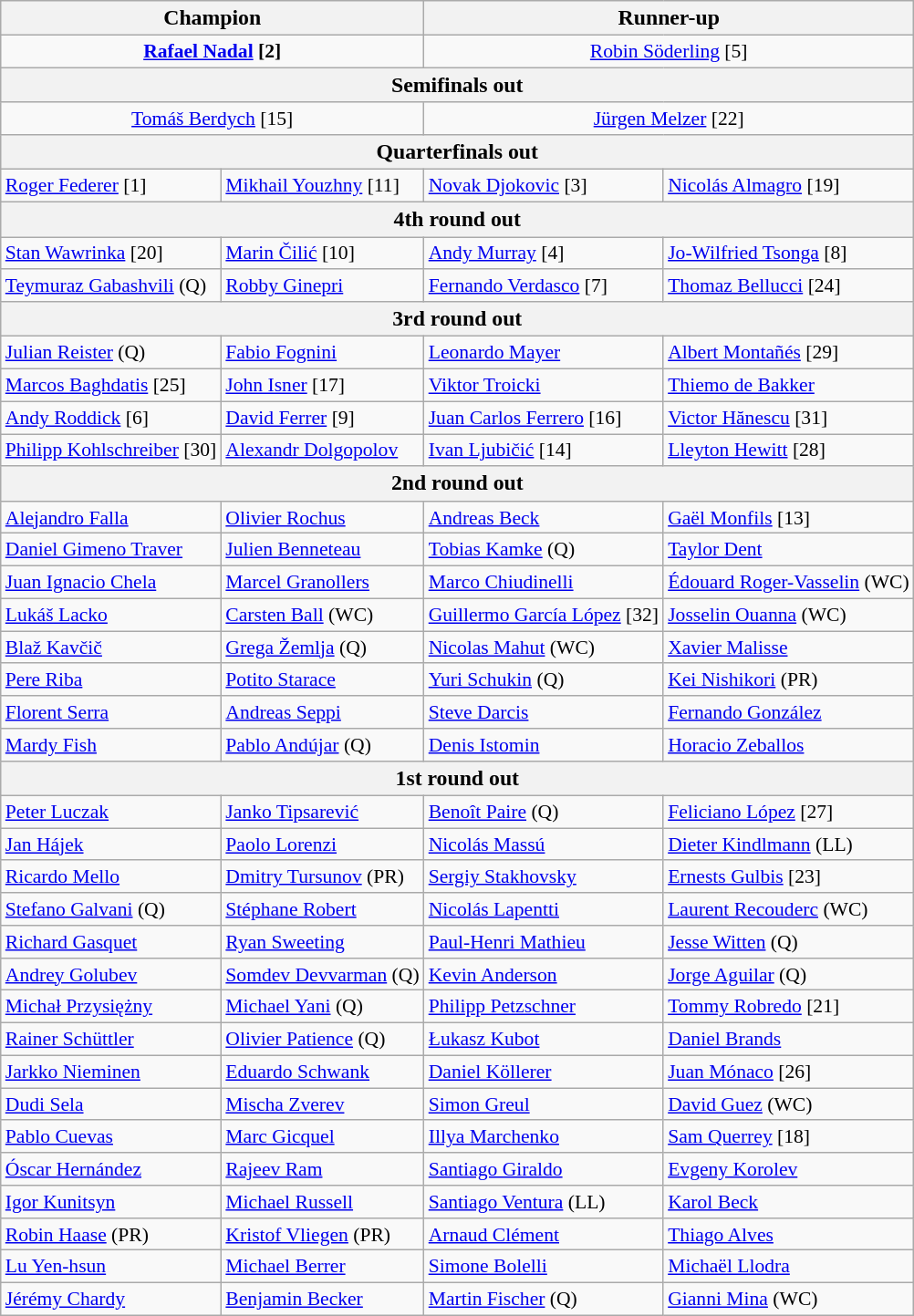<table class="wikitable collapsible collapsed" style="font-size:90%">
<tr style="font-size:110%">
<th colspan="2">Champion</th>
<th colspan="2">Runner-up</th>
</tr>
<tr style="text-align:center;">
<td colspan="2"> <strong><a href='#'>Rafael Nadal</a> [2]</strong></td>
<td colspan="2"> <a href='#'>Robin Söderling</a> [5]</td>
</tr>
<tr style="font-size:110%">
<th colspan="4">Semifinals out</th>
</tr>
<tr>
<td colspan="2" style="text-align:center;"> <a href='#'>Tomáš Berdych</a> [15]</td>
<td colspan="2" style="text-align:center;"> <a href='#'>Jürgen Melzer</a> [22]</td>
</tr>
<tr style="font-size:110%">
<th colspan="4">Quarterfinals out</th>
</tr>
<tr>
<td> <a href='#'>Roger Federer</a> [1]</td>
<td> <a href='#'>Mikhail Youzhny</a> [11]</td>
<td> <a href='#'>Novak Djokovic</a> [3]</td>
<td> <a href='#'>Nicolás Almagro</a> [19]</td>
</tr>
<tr style="font-size:110%">
<th colspan="4">4th round out</th>
</tr>
<tr>
<td> <a href='#'>Stan Wawrinka</a> [20]</td>
<td> <a href='#'>Marin Čilić</a> [10]</td>
<td> <a href='#'>Andy Murray</a> [4]</td>
<td> <a href='#'>Jo-Wilfried Tsonga</a> [8]</td>
</tr>
<tr>
<td> <a href='#'>Teymuraz Gabashvili</a> (Q)</td>
<td> <a href='#'>Robby Ginepri</a></td>
<td> <a href='#'>Fernando Verdasco</a> [7]</td>
<td> <a href='#'>Thomaz Bellucci</a> [24]</td>
</tr>
<tr style="font-size:110%">
<th colspan="4">3rd round out</th>
</tr>
<tr>
<td> <a href='#'>Julian Reister</a> (Q)</td>
<td> <a href='#'>Fabio Fognini</a></td>
<td> <a href='#'>Leonardo Mayer</a></td>
<td> <a href='#'>Albert Montañés</a> [29]</td>
</tr>
<tr>
<td> <a href='#'>Marcos Baghdatis</a> [25]</td>
<td> <a href='#'>John Isner</a> [17]</td>
<td> <a href='#'>Viktor Troicki</a></td>
<td> <a href='#'>Thiemo de Bakker</a></td>
</tr>
<tr>
<td> <a href='#'>Andy Roddick</a> [6]</td>
<td> <a href='#'>David Ferrer</a> [9]</td>
<td> <a href='#'>Juan Carlos Ferrero</a> [16]</td>
<td> <a href='#'>Victor Hănescu</a> [31]</td>
</tr>
<tr>
<td> <a href='#'>Philipp Kohlschreiber</a> [30]</td>
<td> <a href='#'>Alexandr Dolgopolov</a></td>
<td> <a href='#'>Ivan Ljubičić</a> [14]</td>
<td> <a href='#'>Lleyton Hewitt</a> [28]</td>
</tr>
<tr style="font-size:110%">
<th colspan="4">2nd round out</th>
</tr>
<tr>
<td> <a href='#'>Alejandro Falla</a></td>
<td> <a href='#'>Olivier Rochus</a></td>
<td> <a href='#'>Andreas Beck</a></td>
<td> <a href='#'>Gaël Monfils</a> [13]</td>
</tr>
<tr>
<td> <a href='#'>Daniel Gimeno Traver</a></td>
<td> <a href='#'>Julien Benneteau</a></td>
<td> <a href='#'>Tobias Kamke</a> (Q)</td>
<td> <a href='#'>Taylor Dent</a></td>
</tr>
<tr>
<td> <a href='#'>Juan Ignacio Chela</a></td>
<td> <a href='#'>Marcel Granollers</a></td>
<td> <a href='#'>Marco Chiudinelli</a></td>
<td> <a href='#'>Édouard Roger-Vasselin</a> (WC)</td>
</tr>
<tr>
<td> <a href='#'>Lukáš Lacko</a></td>
<td> <a href='#'>Carsten Ball</a> (WC)</td>
<td> <a href='#'>Guillermo García López</a> [32]</td>
<td> <a href='#'>Josselin Ouanna</a> (WC)</td>
</tr>
<tr>
<td> <a href='#'>Blaž Kavčič</a></td>
<td> <a href='#'>Grega Žemlja</a> (Q)</td>
<td> <a href='#'>Nicolas Mahut</a> (WC)</td>
<td> <a href='#'>Xavier Malisse</a></td>
</tr>
<tr>
<td> <a href='#'>Pere Riba</a></td>
<td> <a href='#'>Potito Starace</a></td>
<td> <a href='#'>Yuri Schukin</a> (Q)</td>
<td> <a href='#'>Kei Nishikori</a> (PR)</td>
</tr>
<tr>
<td> <a href='#'>Florent Serra</a></td>
<td> <a href='#'>Andreas Seppi</a></td>
<td> <a href='#'>Steve Darcis</a></td>
<td> <a href='#'>Fernando González</a></td>
</tr>
<tr>
<td> <a href='#'>Mardy Fish</a></td>
<td> <a href='#'>Pablo Andújar</a> (Q)</td>
<td> <a href='#'>Denis Istomin</a></td>
<td> <a href='#'>Horacio Zeballos</a></td>
</tr>
<tr style="font-size:110%">
<th colspan="4">1st round out</th>
</tr>
<tr>
<td> <a href='#'>Peter Luczak</a></td>
<td> <a href='#'>Janko Tipsarević</a></td>
<td> <a href='#'>Benoît Paire</a> (Q)</td>
<td> <a href='#'>Feliciano López</a> [27]</td>
</tr>
<tr>
<td> <a href='#'>Jan Hájek</a></td>
<td> <a href='#'>Paolo Lorenzi</a></td>
<td> <a href='#'>Nicolás Massú</a></td>
<td> <a href='#'>Dieter Kindlmann</a> (LL)</td>
</tr>
<tr>
<td> <a href='#'>Ricardo Mello</a></td>
<td> <a href='#'>Dmitry Tursunov</a> (PR)</td>
<td> <a href='#'>Sergiy Stakhovsky</a></td>
<td> <a href='#'>Ernests Gulbis</a> [23]</td>
</tr>
<tr>
<td> <a href='#'>Stefano Galvani</a> (Q)</td>
<td> <a href='#'>Stéphane Robert</a></td>
<td> <a href='#'>Nicolás Lapentti</a></td>
<td> <a href='#'>Laurent Recouderc</a> (WC)</td>
</tr>
<tr>
<td> <a href='#'>Richard Gasquet</a></td>
<td> <a href='#'>Ryan Sweeting</a></td>
<td> <a href='#'>Paul-Henri Mathieu</a></td>
<td> <a href='#'>Jesse Witten</a> (Q)</td>
</tr>
<tr>
<td> <a href='#'>Andrey Golubev</a></td>
<td> <a href='#'>Somdev Devvarman</a> (Q)</td>
<td> <a href='#'>Kevin Anderson</a></td>
<td> <a href='#'>Jorge Aguilar</a> (Q)</td>
</tr>
<tr>
<td> <a href='#'>Michał Przysiężny</a></td>
<td> <a href='#'>Michael Yani</a> (Q)</td>
<td> <a href='#'>Philipp Petzschner</a></td>
<td> <a href='#'>Tommy Robredo</a> [21]</td>
</tr>
<tr>
<td> <a href='#'>Rainer Schüttler</a></td>
<td> <a href='#'>Olivier Patience</a> (Q)</td>
<td> <a href='#'>Łukasz Kubot</a></td>
<td> <a href='#'>Daniel Brands</a></td>
</tr>
<tr>
<td> <a href='#'>Jarkko Nieminen</a></td>
<td> <a href='#'>Eduardo Schwank</a></td>
<td> <a href='#'>Daniel Köllerer</a></td>
<td> <a href='#'>Juan Mónaco</a> [26]</td>
</tr>
<tr>
<td> <a href='#'>Dudi Sela</a></td>
<td> <a href='#'>Mischa Zverev</a></td>
<td> <a href='#'>Simon Greul</a></td>
<td> <a href='#'>David Guez</a> (WC)</td>
</tr>
<tr>
<td> <a href='#'>Pablo Cuevas</a></td>
<td> <a href='#'>Marc Gicquel</a></td>
<td> <a href='#'>Illya Marchenko</a></td>
<td> <a href='#'>Sam Querrey</a> [18]</td>
</tr>
<tr>
<td> <a href='#'>Óscar Hernández</a></td>
<td> <a href='#'>Rajeev Ram</a></td>
<td> <a href='#'>Santiago Giraldo</a></td>
<td> <a href='#'>Evgeny Korolev</a></td>
</tr>
<tr>
<td> <a href='#'>Igor Kunitsyn</a></td>
<td> <a href='#'>Michael Russell</a></td>
<td> <a href='#'>Santiago Ventura</a> (LL)</td>
<td> <a href='#'>Karol Beck</a></td>
</tr>
<tr>
<td> <a href='#'>Robin Haase</a> (PR)</td>
<td> <a href='#'>Kristof Vliegen</a> (PR)</td>
<td> <a href='#'>Arnaud Clément</a></td>
<td> <a href='#'>Thiago Alves</a></td>
</tr>
<tr>
<td> <a href='#'>Lu Yen-hsun</a></td>
<td> <a href='#'>Michael Berrer</a></td>
<td> <a href='#'>Simone Bolelli</a></td>
<td> <a href='#'>Michaël Llodra</a></td>
</tr>
<tr>
<td> <a href='#'>Jérémy Chardy</a></td>
<td> <a href='#'>Benjamin Becker</a></td>
<td> <a href='#'>Martin Fischer</a> (Q)</td>
<td> <a href='#'>Gianni Mina</a> (WC)</td>
</tr>
</table>
